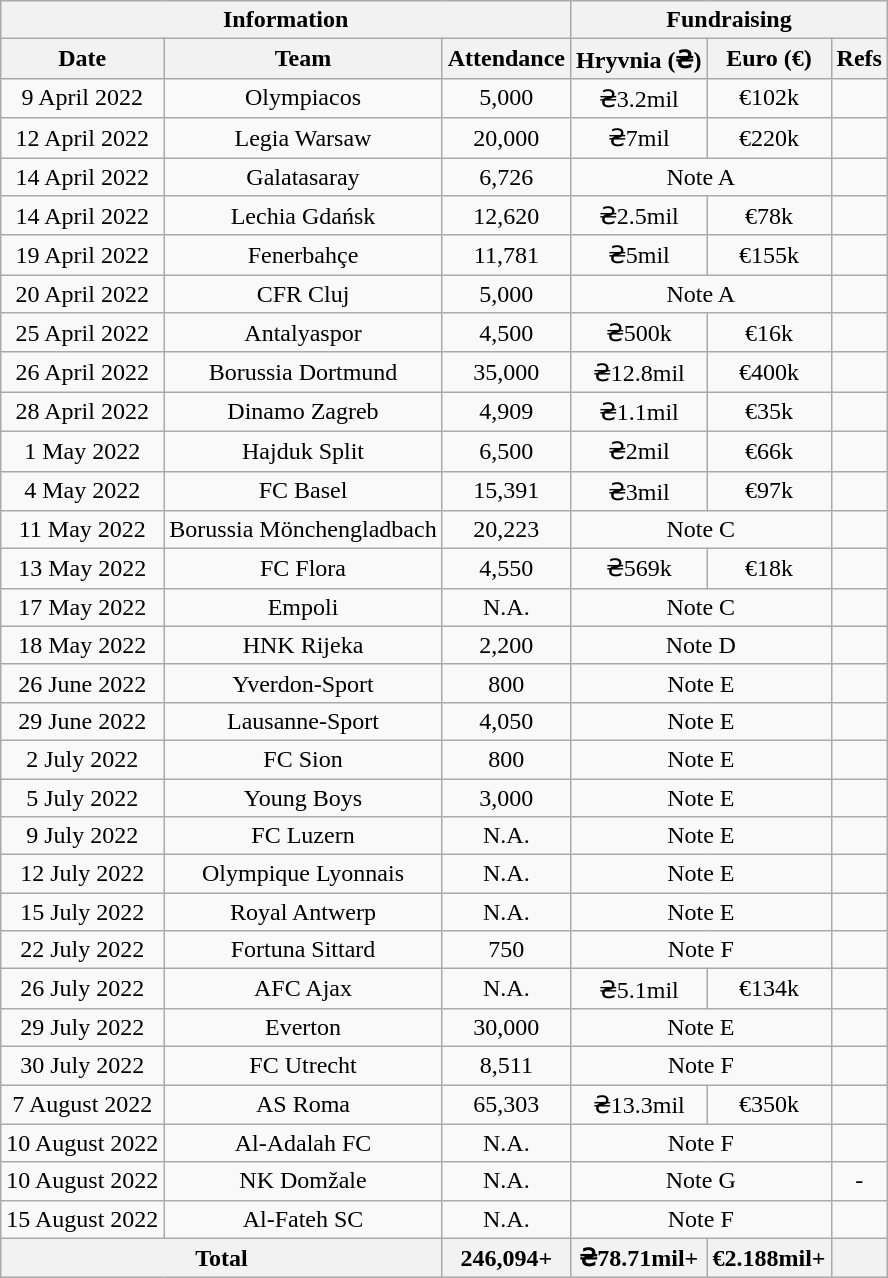<table class="wikitable" style="text-align: center">
<tr>
<th colspan=3>Information</th>
<th colspan=3>Fundraising</th>
</tr>
<tr>
<th>Date</th>
<th>Team</th>
<th>Attendance</th>
<th>Hryvnia (₴)</th>
<th>Euro (€)</th>
<th>Refs</th>
</tr>
<tr>
<td>9 April 2022</td>
<td>Olympiacos</td>
<td>5,000</td>
<td>₴3.2mil</td>
<td>€102k</td>
<td></td>
</tr>
<tr>
<td>12 April 2022</td>
<td>Legia Warsaw</td>
<td>20,000</td>
<td>₴7mil</td>
<td>€220k</td>
<td></td>
</tr>
<tr>
<td>14 April 2022</td>
<td>Galatasaray</td>
<td>6,726</td>
<td colspan=2>Note A</td>
<td></td>
</tr>
<tr>
<td>14 April 2022</td>
<td>Lechia Gdańsk</td>
<td>12,620</td>
<td>₴2.5mil</td>
<td>€78k</td>
<td></td>
</tr>
<tr>
<td>19 April 2022</td>
<td>Fenerbahçe</td>
<td>11,781</td>
<td>₴5mil</td>
<td>€155k</td>
<td></td>
</tr>
<tr>
<td>20 April 2022</td>
<td>CFR Cluj</td>
<td>5,000</td>
<td colspan=2>Note A</td>
<td></td>
</tr>
<tr>
<td>25 April 2022</td>
<td>Antalyaspor</td>
<td>4,500</td>
<td>₴500k</td>
<td>€16k</td>
<td></td>
</tr>
<tr>
<td>26 April 2022</td>
<td>Borussia Dortmund</td>
<td>35,000</td>
<td>₴12.8mil</td>
<td>€400k</td>
<td></td>
</tr>
<tr>
<td>28 April 2022</td>
<td>Dinamo Zagreb</td>
<td>4,909</td>
<td>₴1.1mil</td>
<td>€35k</td>
<td></td>
</tr>
<tr>
<td>1 May 2022</td>
<td>Hajduk Split</td>
<td>6,500</td>
<td>₴2mil</td>
<td>€66k</td>
<td></td>
</tr>
<tr>
<td>4 May 2022</td>
<td>FC Basel</td>
<td>15,391</td>
<td>₴3mil</td>
<td>€97k</td>
<td></td>
</tr>
<tr>
<td>11 May 2022</td>
<td>Borussia Mönchengladbach</td>
<td>20,223</td>
<td colspan=2>Note C</td>
<td></td>
</tr>
<tr>
<td>13 May 2022</td>
<td>FC Flora</td>
<td>4,550</td>
<td>₴569k</td>
<td>€18k</td>
<td></td>
</tr>
<tr>
<td>17 May 2022</td>
<td>Empoli</td>
<td>N.A.</td>
<td colspan=2>Note C</td>
<td></td>
</tr>
<tr>
<td>18 May 2022</td>
<td>HNK Rijeka</td>
<td>2,200</td>
<td colspan=2>Note D</td>
<td></td>
</tr>
<tr>
<td>26 June 2022</td>
<td>Yverdon-Sport</td>
<td>800</td>
<td colspan=2>Note E</td>
<td></td>
</tr>
<tr>
<td>29 June 2022</td>
<td>Lausanne-Sport</td>
<td>4,050</td>
<td colspan=2>Note E</td>
<td></td>
</tr>
<tr>
<td>2 July 2022</td>
<td>FC Sion</td>
<td>800</td>
<td colspan=2>Note E</td>
<td></td>
</tr>
<tr>
<td>5 July 2022</td>
<td>Young Boys</td>
<td>3,000</td>
<td colspan=2>Note E</td>
<td></td>
</tr>
<tr>
<td>9 July 2022</td>
<td>FC Luzern</td>
<td>N.A.</td>
<td colspan=2>Note E</td>
<td></td>
</tr>
<tr>
<td>12 July 2022</td>
<td>Olympique Lyonnais</td>
<td>N.A.</td>
<td colspan=2>Note E</td>
<td></td>
</tr>
<tr>
<td>15 July 2022</td>
<td>Royal Antwerp</td>
<td>N.A.</td>
<td colspan=2>Note E</td>
<td></td>
</tr>
<tr>
<td>22 July 2022</td>
<td>Fortuna Sittard</td>
<td>750</td>
<td colspan=2>Note F</td>
<td></td>
</tr>
<tr>
<td>26 July 2022</td>
<td>AFC Ajax</td>
<td>N.A.</td>
<td>₴5.1mil</td>
<td>€134k</td>
<td></td>
</tr>
<tr>
<td>29 July 2022</td>
<td>Everton</td>
<td>30,000</td>
<td colspan=2>Note E</td>
<td></td>
</tr>
<tr>
<td>30 July 2022</td>
<td>FC Utrecht</td>
<td>8,511</td>
<td colspan=2>Note F</td>
<td></td>
</tr>
<tr>
<td>7 August 2022</td>
<td>AS Roma</td>
<td>65,303</td>
<td>₴13.3mil</td>
<td>€350k</td>
<td></td>
</tr>
<tr>
<td>10 August 2022</td>
<td>Al-Adalah FC</td>
<td>N.A.</td>
<td colspan=2>Note F</td>
<td></td>
</tr>
<tr>
<td>10 August 2022</td>
<td>NK Domžale</td>
<td>N.A.</td>
<td colspan=2>Note G</td>
<td>-</td>
</tr>
<tr>
<td>15 August 2022</td>
<td>Al-Fateh SC</td>
<td>N.A.</td>
<td colspan=2>Note F</td>
<td></td>
</tr>
<tr>
<th colspan=2>Total</th>
<th>246,094+</th>
<th>₴78.71mil+</th>
<th>€2.188mil+</th>
<th></th>
</tr>
</table>
